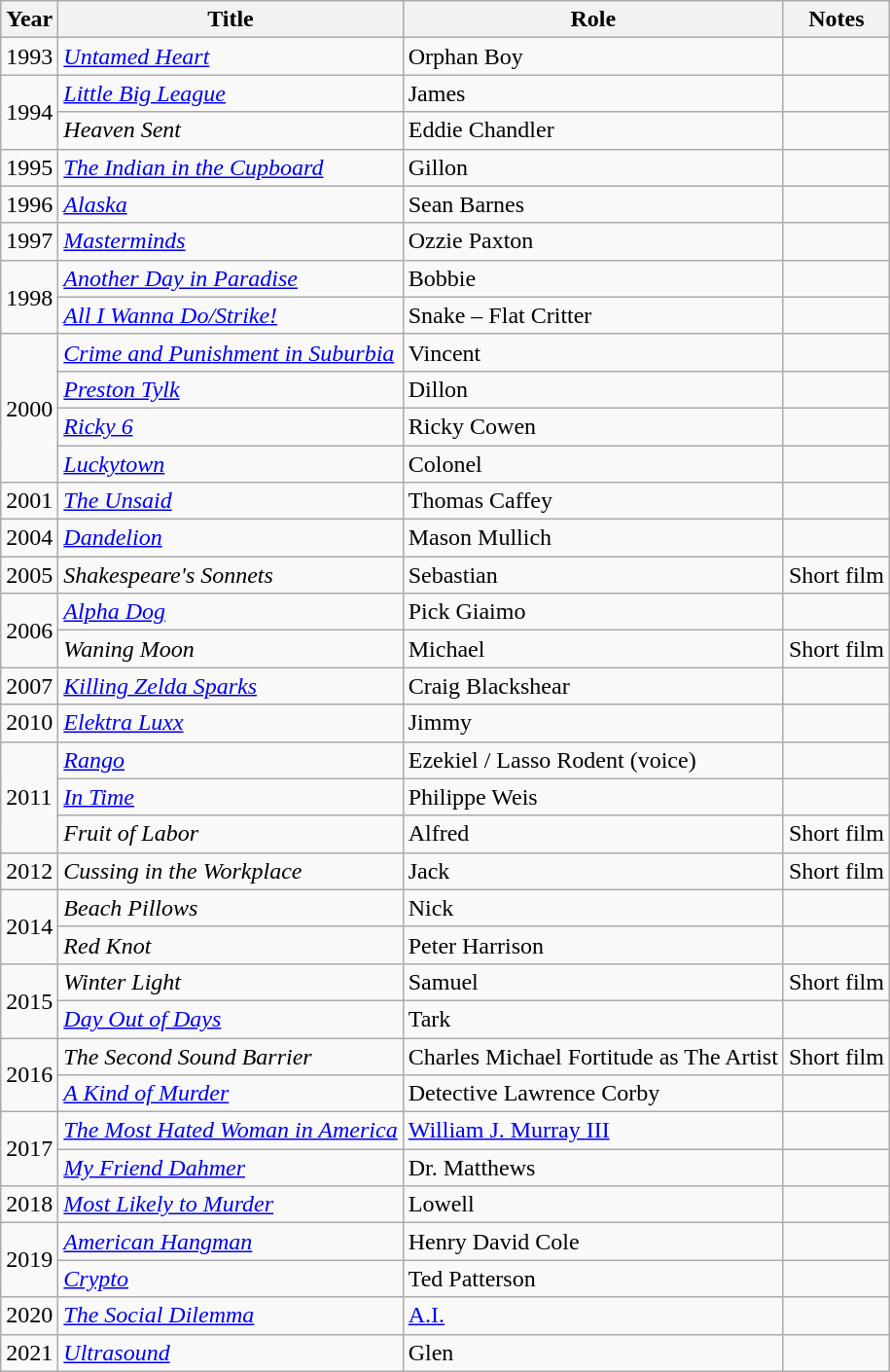<table class="wikitable sortable">
<tr>
<th>Year</th>
<th>Title</th>
<th>Role</th>
<th class="unsortable">Notes</th>
</tr>
<tr>
<td>1993</td>
<td><em><a href='#'>Untamed Heart</a></em></td>
<td>Orphan Boy</td>
<td></td>
</tr>
<tr>
<td rowspan="2">1994</td>
<td><em><a href='#'>Little Big League</a></em></td>
<td>James</td>
<td></td>
</tr>
<tr>
<td><em>Heaven Sent</em></td>
<td>Eddie Chandler</td>
<td></td>
</tr>
<tr>
<td>1995</td>
<td><em><a href='#'>The Indian in the Cupboard</a></em></td>
<td>Gillon</td>
<td></td>
</tr>
<tr>
<td>1996</td>
<td><em><a href='#'>Alaska</a></em></td>
<td>Sean Barnes</td>
<td></td>
</tr>
<tr>
<td>1997</td>
<td><em><a href='#'>Masterminds</a></em></td>
<td>Ozzie Paxton</td>
<td></td>
</tr>
<tr>
<td rowspan="2">1998</td>
<td><em><a href='#'>Another Day in Paradise</a></em></td>
<td>Bobbie</td>
<td></td>
</tr>
<tr>
<td><em><a href='#'>All I Wanna Do/Strike!</a></em></td>
<td>Snake – Flat Critter</td>
<td></td>
</tr>
<tr>
<td rowspan="4">2000</td>
<td><em><a href='#'>Crime and Punishment in Suburbia</a></em></td>
<td>Vincent</td>
<td></td>
</tr>
<tr>
<td><em><a href='#'>Preston Tylk</a></em></td>
<td>Dillon</td>
<td></td>
</tr>
<tr>
<td><em><a href='#'>Ricky 6</a></em></td>
<td>Ricky Cowen</td>
<td></td>
</tr>
<tr>
<td><em><a href='#'>Luckytown</a></em></td>
<td>Colonel</td>
<td></td>
</tr>
<tr>
<td>2001</td>
<td><em><a href='#'>The Unsaid</a></em></td>
<td>Thomas Caffey</td>
<td></td>
</tr>
<tr>
<td>2004</td>
<td><em><a href='#'>Dandelion</a></em></td>
<td>Mason Mullich</td>
<td></td>
</tr>
<tr>
<td>2005</td>
<td><em>Shakespeare's Sonnets</em></td>
<td>Sebastian</td>
<td>Short film</td>
</tr>
<tr>
<td rowspan="2">2006</td>
<td><em><a href='#'>Alpha Dog</a></em></td>
<td>Pick Giaimo</td>
<td></td>
</tr>
<tr>
<td><em>Waning Moon</em></td>
<td>Michael</td>
<td>Short film</td>
</tr>
<tr>
<td>2007</td>
<td><em><a href='#'>Killing Zelda Sparks</a></em></td>
<td>Craig Blackshear</td>
<td></td>
</tr>
<tr>
<td>2010</td>
<td><em><a href='#'>Elektra Luxx</a></em></td>
<td>Jimmy</td>
<td></td>
</tr>
<tr>
<td rowspan="3">2011</td>
<td><em><a href='#'>Rango</a></em></td>
<td>Ezekiel / Lasso Rodent (voice)</td>
<td></td>
</tr>
<tr>
<td><em><a href='#'>In Time</a></em></td>
<td>Philippe Weis</td>
<td></td>
</tr>
<tr>
<td><em>Fruit of Labor</em></td>
<td>Alfred</td>
<td>Short film</td>
</tr>
<tr>
<td>2012</td>
<td><em>Cussing in the Workplace</em></td>
<td>Jack</td>
<td>Short film</td>
</tr>
<tr>
<td rowspan="2">2014</td>
<td><em>Beach Pillows</em></td>
<td>Nick</td>
<td></td>
</tr>
<tr>
<td><em>Red Knot</em></td>
<td>Peter Harrison</td>
<td></td>
</tr>
<tr>
<td rowspan="2">2015</td>
<td><em>Winter Light</em></td>
<td>Samuel</td>
<td>Short film</td>
</tr>
<tr>
<td><em><a href='#'>Day Out of Days</a></em></td>
<td>Tark</td>
<td></td>
</tr>
<tr>
<td rowspan="2">2016</td>
<td><em>The Second Sound Barrier</em></td>
<td>Charles Michael Fortitude as The Artist</td>
<td>Short film</td>
</tr>
<tr>
<td><em><a href='#'>A Kind of Murder</a></em></td>
<td>Detective Lawrence Corby</td>
<td></td>
</tr>
<tr>
<td rowspan="2">2017</td>
<td><em><a href='#'>The Most Hated Woman in America</a></em></td>
<td><a href='#'>William J. Murray III</a></td>
<td></td>
</tr>
<tr>
<td><em><a href='#'>My Friend Dahmer</a></em></td>
<td>Dr. Matthews</td>
<td></td>
</tr>
<tr>
<td>2018</td>
<td><em><a href='#'>Most Likely to Murder</a></em></td>
<td>Lowell</td>
<td></td>
</tr>
<tr>
<td rowspan="2">2019</td>
<td><em><a href='#'>American Hangman</a></em></td>
<td>Henry David Cole</td>
<td></td>
</tr>
<tr>
<td><em><a href='#'>Crypto</a></em></td>
<td>Ted Patterson</td>
<td></td>
</tr>
<tr>
<td>2020</td>
<td><em><a href='#'>The Social Dilemma</a></em></td>
<td><a href='#'>A.I.</a></td>
<td></td>
</tr>
<tr>
<td>2021</td>
<td><em><a href='#'>Ultrasound</a></em></td>
<td>Glen</td>
<td></td>
</tr>
</table>
